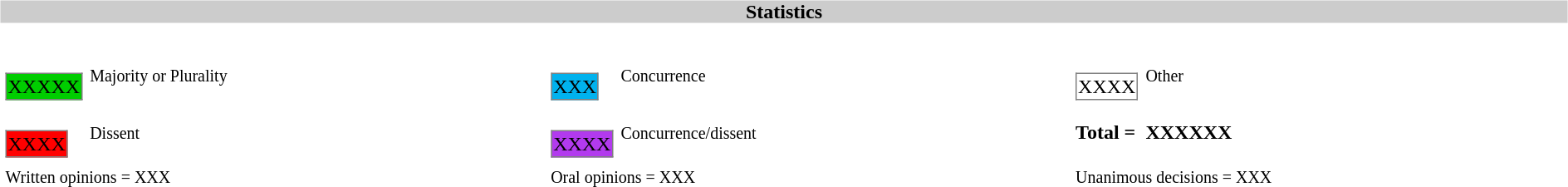<table width=100%>
<tr>
<td><br><table width=100% align=center cellpadding=0 cellspacing=0>
<tr>
<th bgcolor=#CCCCCC>Statistics</th>
</tr>
<tr>
<td><br><table width=100% cellpadding="2" cellspacing="2" border="0"width=25px>
<tr>
<td><br><table border="1" style="border-collapse:collapse;">
<tr>
<td align=center bgcolor=#00CD00 width=25px>XXXXX</td>
</tr>
</table>
</td>
<td><small>Majority or Plurality</small></td>
<td width=25px><br><table border="1" style="border-collapse:collapse;">
<tr>
<td align=center width=25px bgcolor=#00B2EE>XXX</td>
</tr>
</table>
</td>
<td><small>Concurrence</small></td>
<td width=25px><br><table border="1" style="border-collapse:collapse;">
<tr>
<td align=center width=25px bgcolor=white>XXXX</td>
</tr>
</table>
</td>
<td><small>Other</small></td>
</tr>
<tr>
<td width=25px><br><table border="1" style="border-collapse:collapse;">
<tr>
<td align=center width=25px bgcolor=red>XXXX</td>
</tr>
</table>
</td>
<td><small>Dissent</small></td>
<td width=25px><br><table border="1" style="border-collapse:collapse;">
<tr>
<td align=center width=25px bgcolor=#B23AEE>XXXX</td>
</tr>
</table>
</td>
<td><small>Concurrence/dissent</small></td>
<td white-space: nowrap><strong>Total = </strong></td>
<td><strong>XXXXXX</strong></td>
</tr>
<tr>
<td colspan=2><small>Written opinions = XXX</small></td>
<td colspan=2><small>Oral opinions = XXX</small></td>
<td colspan=2><small> Unanimous decisions = XXX</small></td>
</tr>
</table>
</td>
</tr>
</table>
</td>
</tr>
</table>
